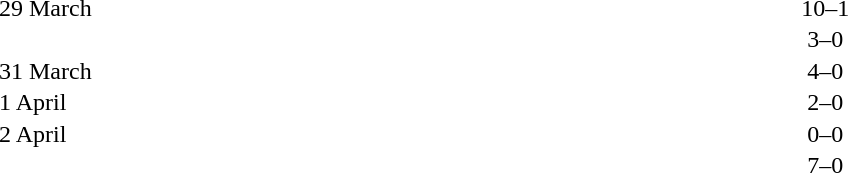<table cellspacing=1 width=70%>
<tr>
<th width=25%></th>
<th width=30%></th>
<th width=15%></th>
<th width=30%></th>
</tr>
<tr>
<td>29 March</td>
<td align=right></td>
<td align=center>10–1</td>
<td></td>
</tr>
<tr>
<td></td>
<td align=right></td>
<td align=center>3–0</td>
<td></td>
</tr>
<tr>
<td>31 March</td>
<td align=right></td>
<td align=center>4–0</td>
<td></td>
</tr>
<tr>
<td>1 April</td>
<td align=right></td>
<td align=center>2–0</td>
<td></td>
</tr>
<tr>
<td>2 April</td>
<td align=right></td>
<td align=center>0–0</td>
<td></td>
</tr>
<tr>
<td></td>
<td align=right></td>
<td align=center>7–0</td>
<td></td>
</tr>
</table>
